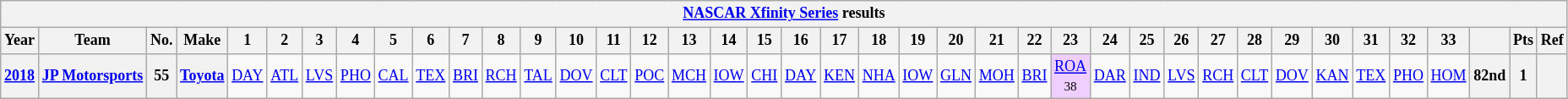<table class="wikitable" style="text-align:center; font-size:75%">
<tr>
<th colspan=42><a href='#'>NASCAR Xfinity Series</a> results</th>
</tr>
<tr>
<th>Year</th>
<th>Team</th>
<th>No.</th>
<th>Make</th>
<th>1</th>
<th>2</th>
<th>3</th>
<th>4</th>
<th>5</th>
<th>6</th>
<th>7</th>
<th>8</th>
<th>9</th>
<th>10</th>
<th>11</th>
<th>12</th>
<th>13</th>
<th>14</th>
<th>15</th>
<th>16</th>
<th>17</th>
<th>18</th>
<th>19</th>
<th>20</th>
<th>21</th>
<th>22</th>
<th>23</th>
<th>24</th>
<th>25</th>
<th>26</th>
<th>27</th>
<th>28</th>
<th>29</th>
<th>30</th>
<th>31</th>
<th>32</th>
<th>33</th>
<th></th>
<th>Pts</th>
<th>Ref</th>
</tr>
<tr>
<th><a href='#'>2018</a></th>
<th><a href='#'>JP Motorsports</a></th>
<th>55</th>
<th><a href='#'>Toyota</a></th>
<td><a href='#'>DAY</a></td>
<td><a href='#'>ATL</a></td>
<td><a href='#'>LVS</a></td>
<td><a href='#'>PHO</a></td>
<td><a href='#'>CAL</a></td>
<td><a href='#'>TEX</a></td>
<td><a href='#'>BRI</a></td>
<td><a href='#'>RCH</a></td>
<td><a href='#'>TAL</a></td>
<td><a href='#'>DOV</a></td>
<td><a href='#'>CLT</a></td>
<td><a href='#'>POC</a></td>
<td><a href='#'>MCH</a></td>
<td><a href='#'>IOW</a></td>
<td><a href='#'>CHI</a></td>
<td><a href='#'>DAY</a></td>
<td><a href='#'>KEN</a></td>
<td><a href='#'>NHA</a></td>
<td><a href='#'>IOW</a></td>
<td><a href='#'>GLN</a></td>
<td><a href='#'>MOH</a></td>
<td><a href='#'>BRI</a></td>
<td style="background:#EFCFFF;"><a href='#'>ROA</a><br><small>38</small></td>
<td><a href='#'>DAR</a></td>
<td><a href='#'>IND</a></td>
<td><a href='#'>LVS</a></td>
<td><a href='#'>RCH</a></td>
<td><a href='#'>CLT</a></td>
<td><a href='#'>DOV</a></td>
<td><a href='#'>KAN</a></td>
<td><a href='#'>TEX</a></td>
<td><a href='#'>PHO</a></td>
<td><a href='#'>HOM</a></td>
<th>82nd</th>
<th>1</th>
<th></th>
</tr>
</table>
